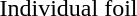<table>
<tr>
<td>Individual foil</td>
<td></td>
<td></td>
<td></td>
</tr>
<tr>
</tr>
</table>
